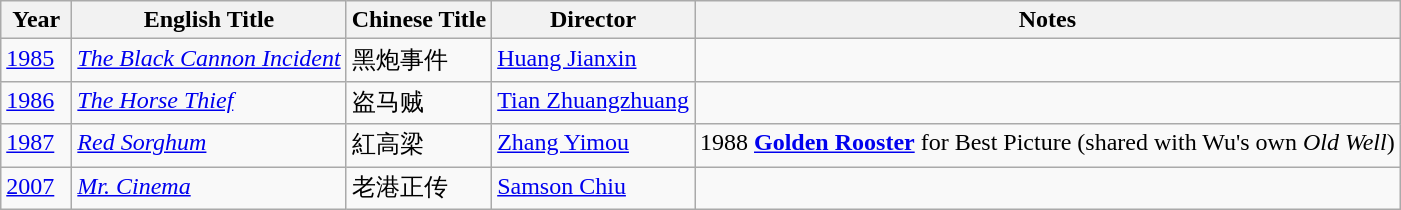<table class="wikitable">
<tr>
<th align="left" valign="top" width="40">Year</th>
<th align="left" valign="top">English Title</th>
<th align="left" valign="top">Chinese Title</th>
<th align="left" valign="top">Director</th>
<th align="left" valign="top">Notes</th>
</tr>
<tr>
<td align="left" valign="top"><a href='#'>1985</a></td>
<td align="left" valign="top"><em><a href='#'>The Black Cannon Incident</a></em></td>
<td align="left" valign="top">黑炮事件</td>
<td align="left" valign="top"><a href='#'>Huang Jianxin</a></td>
<td align="left" valign="top"></td>
</tr>
<tr>
<td align="left" valign="top"><a href='#'>1986</a></td>
<td align="left" valign="top"><em><a href='#'>The Horse Thief</a></em></td>
<td align="left" valign="top">盗马贼</td>
<td align="left" valign="top"><a href='#'>Tian Zhuangzhuang</a></td>
<td align="left" valign="top"></td>
</tr>
<tr>
<td align="left" valign="top"><a href='#'>1987</a></td>
<td align="left" valign="top"><em><a href='#'>Red Sorghum</a></em></td>
<td align="left" valign="top">紅高梁</td>
<td align="left" valign="top"><a href='#'>Zhang Yimou</a></td>
<td align="left" valign="top">1988 <strong><a href='#'>Golden Rooster</a></strong> for Best Picture (shared with Wu's own <em>Old Well</em>)</td>
</tr>
<tr>
<td align="left" valign="top"><a href='#'>2007</a></td>
<td align="left" valign="top"><em><a href='#'>Mr. Cinema</a></em></td>
<td align="left" valign="top">老港正传</td>
<td align="left" valign="top"><a href='#'>Samson Chiu</a></td>
<td align="left" valign="top"></td>
</tr>
</table>
